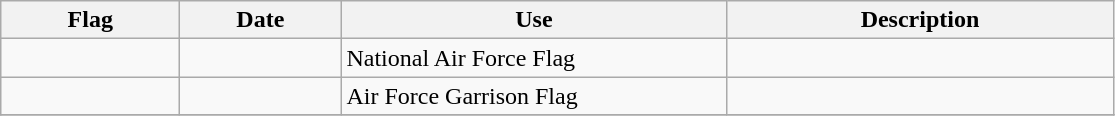<table class="wikitable" style="background: #f9f9f9">
<tr>
<th width="112">Flag</th>
<th width="100">Date</th>
<th width="250">Use</th>
<th width="250">Description</th>
</tr>
<tr>
<td></td>
<td> </td>
<td>National Air Force Flag</td>
<td></td>
</tr>
<tr>
<td></td>
<td> </td>
<td>Air Force Garrison Flag</td>
<td></td>
</tr>
<tr>
</tr>
</table>
